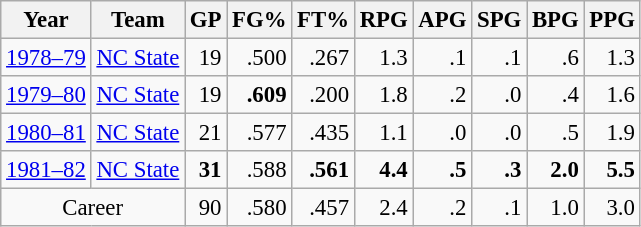<table class="wikitable sortable" style="font-size:95%; text-align:right;">
<tr>
<th>Year</th>
<th>Team</th>
<th>GP</th>
<th>FG%</th>
<th>FT%</th>
<th>RPG</th>
<th>APG</th>
<th>SPG</th>
<th>BPG</th>
<th>PPG</th>
</tr>
<tr>
<td style="text-align:left;"><a href='#'>1978–79</a></td>
<td style="text-align:left;"><a href='#'>NC State</a></td>
<td>19</td>
<td>.500</td>
<td>.267</td>
<td>1.3</td>
<td>.1</td>
<td>.1</td>
<td>.6</td>
<td>1.3</td>
</tr>
<tr>
<td style="text-align:left;"><a href='#'>1979–80</a></td>
<td style="text-align:left;"><a href='#'>NC State</a></td>
<td>19</td>
<td><strong>.609</strong></td>
<td>.200</td>
<td>1.8</td>
<td>.2</td>
<td>.0</td>
<td>.4</td>
<td>1.6</td>
</tr>
<tr>
<td style="text-align:left;"><a href='#'>1980–81</a></td>
<td style="text-align:left;"><a href='#'>NC State</a></td>
<td>21</td>
<td>.577</td>
<td>.435</td>
<td>1.1</td>
<td>.0</td>
<td>.0</td>
<td>.5</td>
<td>1.9</td>
</tr>
<tr>
<td style="text-align:left;"><a href='#'>1981–82</a></td>
<td style="text-align:left;"><a href='#'>NC State</a></td>
<td><strong>31</strong></td>
<td>.588</td>
<td><strong>.561</strong></td>
<td><strong>4.4</strong></td>
<td><strong>.5</strong></td>
<td><strong>.3</strong></td>
<td><strong>2.0</strong></td>
<td><strong>5.5</strong></td>
</tr>
<tr>
<td colspan="2" style="text-align:center;">Career</td>
<td>90</td>
<td>.580</td>
<td>.457</td>
<td>2.4</td>
<td>.2</td>
<td>.1</td>
<td>1.0</td>
<td>3.0</td>
</tr>
</table>
